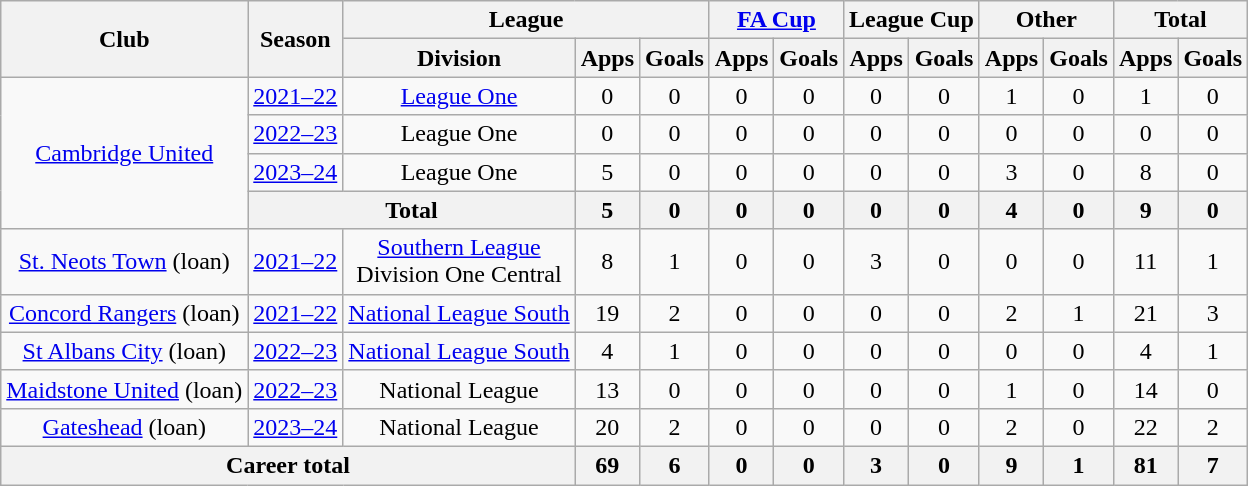<table class="wikitable" style="text-align:center">
<tr>
<th rowspan="2">Club</th>
<th rowspan="2">Season</th>
<th colspan="3">League</th>
<th colspan="2"><a href='#'>FA Cup</a></th>
<th colspan="2">League Cup</th>
<th colspan="2">Other</th>
<th colspan="2">Total</th>
</tr>
<tr>
<th>Division</th>
<th>Apps</th>
<th>Goals</th>
<th>Apps</th>
<th>Goals</th>
<th>Apps</th>
<th>Goals</th>
<th>Apps</th>
<th>Goals</th>
<th>Apps</th>
<th>Goals</th>
</tr>
<tr>
<td rowspan="4"><a href='#'>Cambridge United</a></td>
<td><a href='#'>2021–22</a></td>
<td><a href='#'>League One</a></td>
<td>0</td>
<td>0</td>
<td>0</td>
<td>0</td>
<td>0</td>
<td>0</td>
<td>1</td>
<td>0</td>
<td>1</td>
<td>0</td>
</tr>
<tr>
<td><a href='#'>2022–23</a></td>
<td>League One</td>
<td>0</td>
<td>0</td>
<td>0</td>
<td>0</td>
<td>0</td>
<td>0</td>
<td>0</td>
<td>0</td>
<td>0</td>
<td>0</td>
</tr>
<tr>
<td><a href='#'>2023–24</a></td>
<td>League One</td>
<td>5</td>
<td>0</td>
<td>0</td>
<td>0</td>
<td>0</td>
<td>0</td>
<td>3</td>
<td>0</td>
<td>8</td>
<td>0</td>
</tr>
<tr>
<th colspan="2">Total</th>
<th>5</th>
<th>0</th>
<th>0</th>
<th>0</th>
<th>0</th>
<th>0</th>
<th>4</th>
<th>0</th>
<th>9</th>
<th>0</th>
</tr>
<tr>
<td><a href='#'>St. Neots Town</a> (loan)</td>
<td><a href='#'>2021–22</a></td>
<td><a href='#'>Southern League</a><br>Division One Central</td>
<td>8</td>
<td>1</td>
<td>0</td>
<td>0</td>
<td>3</td>
<td>0</td>
<td>0</td>
<td>0</td>
<td>11</td>
<td>1</td>
</tr>
<tr>
<td><a href='#'>Concord Rangers</a> (loan)</td>
<td><a href='#'>2021–22</a></td>
<td><a href='#'>National League South</a></td>
<td>19</td>
<td>2</td>
<td>0</td>
<td>0</td>
<td>0</td>
<td>0</td>
<td>2</td>
<td>1</td>
<td>21</td>
<td>3</td>
</tr>
<tr>
<td><a href='#'>St Albans City</a> (loan)</td>
<td><a href='#'>2022–23</a></td>
<td><a href='#'>National League South</a></td>
<td>4</td>
<td>1</td>
<td>0</td>
<td>0</td>
<td>0</td>
<td>0</td>
<td>0</td>
<td>0</td>
<td>4</td>
<td>1</td>
</tr>
<tr>
<td><a href='#'>Maidstone United</a> (loan)</td>
<td><a href='#'>2022–23</a></td>
<td>National League</td>
<td>13</td>
<td>0</td>
<td>0</td>
<td>0</td>
<td>0</td>
<td>0</td>
<td>1</td>
<td>0</td>
<td>14</td>
<td>0</td>
</tr>
<tr>
<td><a href='#'>Gateshead</a> (loan)</td>
<td><a href='#'>2023–24</a></td>
<td>National League</td>
<td>20</td>
<td>2</td>
<td>0</td>
<td>0</td>
<td>0</td>
<td>0</td>
<td>2</td>
<td>0</td>
<td>22</td>
<td>2</td>
</tr>
<tr>
<th colspan="3">Career total</th>
<th>69</th>
<th>6</th>
<th>0</th>
<th>0</th>
<th>3</th>
<th>0</th>
<th>9</th>
<th>1</th>
<th>81</th>
<th>7</th>
</tr>
</table>
